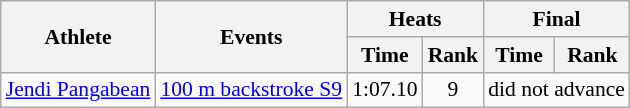<table class=wikitable style="font-size:90%">
<tr>
<th rowspan="2">Athlete</th>
<th rowspan="2">Events</th>
<th colspan="2">Heats</th>
<th colspan="2">Final</th>
</tr>
<tr>
<th>Time</th>
<th>Rank</th>
<th>Time</th>
<th>Rank</th>
</tr>
<tr align=center>
<td align=left><a href='#'>Jendi Pangabean</a></td>
<td align=left><a href='#'>100 m backstroke S9</a></td>
<td>1:07.10</td>
<td>9</td>
<td colspan=2>did not advance</td>
</tr>
</table>
